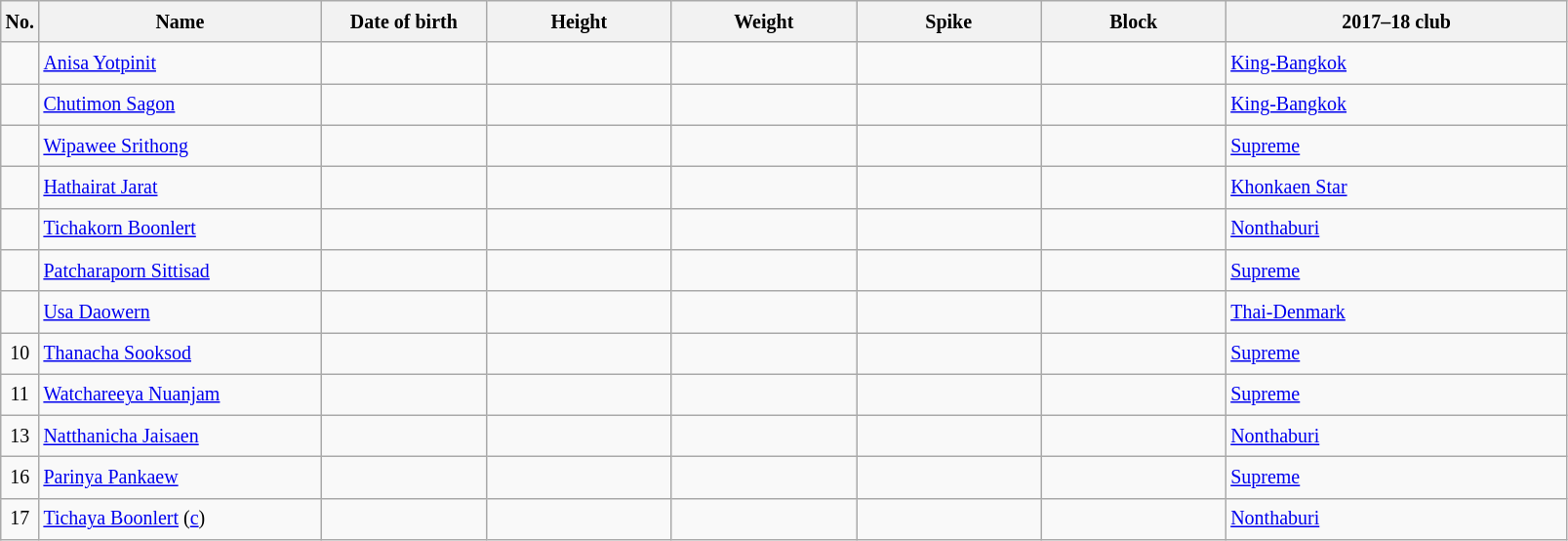<table class="wikitable" style= "text-align:center; font-size: 10pt; line-height:22px;">
<tr>
<th>No.</th>
<th style="width:14em">Name</th>
<th style="width:8em">Date of birth</th>
<th style="width:9em">Height</th>
<th style="width:9em">Weight</th>
<th style="width:9em">Spike</th>
<th style="width:9em">Block</th>
<th style="width:17em">2017–18 club</th>
</tr>
<tr>
<td></td>
<td align=left><a href='#'>Anisa Yotpinit</a></td>
<td align=right></td>
<td></td>
<td></td>
<td></td>
<td></td>
<td align=left> <a href='#'>King-Bangkok</a></td>
</tr>
<tr>
<td></td>
<td align=left><a href='#'>Chutimon Sagon</a></td>
<td align=right></td>
<td></td>
<td></td>
<td></td>
<td></td>
<td align=left> <a href='#'>King-Bangkok</a></td>
</tr>
<tr>
<td></td>
<td align=left><a href='#'>Wipawee Srithong</a></td>
<td align=right></td>
<td></td>
<td></td>
<td></td>
<td></td>
<td align=left> <a href='#'>Supreme</a></td>
</tr>
<tr>
<td></td>
<td align=left><a href='#'>Hathairat Jarat</a></td>
<td align=right></td>
<td></td>
<td></td>
<td></td>
<td></td>
<td align=left> <a href='#'>Khonkaen Star</a></td>
</tr>
<tr>
<td></td>
<td align=left><a href='#'>Tichakorn Boonlert</a></td>
<td align=right></td>
<td></td>
<td></td>
<td></td>
<td></td>
<td align=left> <a href='#'>Nonthaburi</a></td>
</tr>
<tr>
<td></td>
<td align=left><a href='#'>Patcharaporn Sittisad</a></td>
<td align=right></td>
<td></td>
<td></td>
<td></td>
<td></td>
<td align=left> <a href='#'>Supreme</a></td>
</tr>
<tr>
<td></td>
<td align=left><a href='#'>Usa Daowern</a></td>
<td align=right></td>
<td></td>
<td></td>
<td></td>
<td></td>
<td align=left> <a href='#'>Thai-Denmark</a></td>
</tr>
<tr>
<td>10</td>
<td align=left><a href='#'>Thanacha Sooksod</a></td>
<td align=right></td>
<td></td>
<td></td>
<td></td>
<td></td>
<td align=left> <a href='#'>Supreme</a></td>
</tr>
<tr>
<td>11</td>
<td align=left><a href='#'>Watchareeya Nuanjam</a></td>
<td align=right></td>
<td></td>
<td></td>
<td></td>
<td></td>
<td align=left> <a href='#'>Supreme</a></td>
</tr>
<tr>
<td>13</td>
<td align=left><a href='#'>Natthanicha Jaisaen</a></td>
<td align=right></td>
<td></td>
<td></td>
<td></td>
<td></td>
<td align=left> <a href='#'>Nonthaburi</a></td>
</tr>
<tr>
<td>16</td>
<td align=left><a href='#'>Parinya Pankaew</a></td>
<td align=right></td>
<td></td>
<td></td>
<td></td>
<td></td>
<td align=left> <a href='#'>Supreme</a></td>
</tr>
<tr>
<td>17</td>
<td align=left><a href='#'>Tichaya Boonlert</a> (<a href='#'>c</a>)</td>
<td align=right></td>
<td></td>
<td></td>
<td></td>
<td></td>
<td align=left> <a href='#'>Nonthaburi</a></td>
</tr>
</table>
